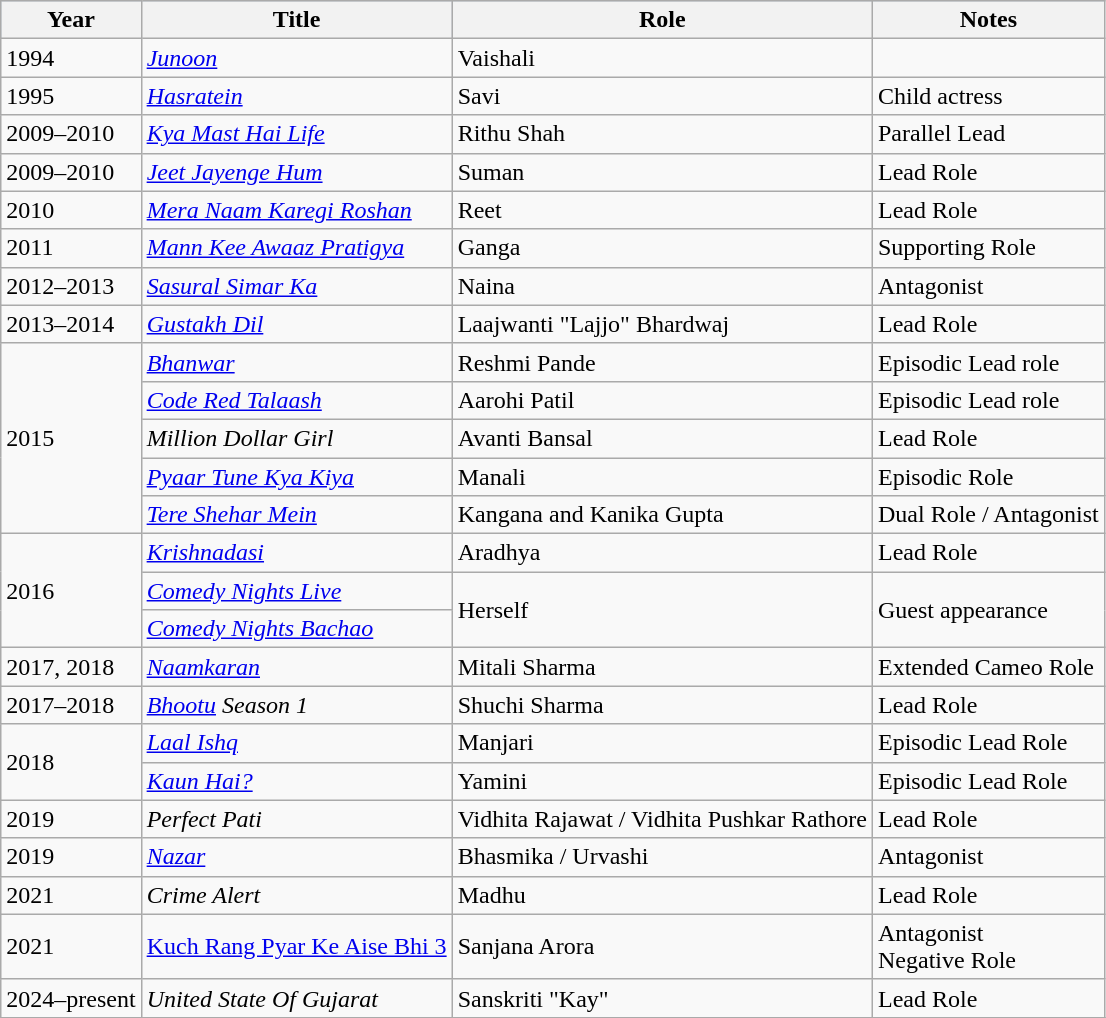<table class="wikitable">
<tr style="background:#b0c4de; text-align:center;">
<th>Year</th>
<th>Title</th>
<th>Role</th>
<th class="unsortable">Notes</th>
</tr>
<tr>
<td>1994</td>
<td><a href='#'><em>Junoon</em></a></td>
<td>Vaishali</td>
<td></td>
</tr>
<tr>
<td>1995</td>
<td><em><a href='#'>Hasratein</a></em></td>
<td>Savi</td>
<td>Child actress</td>
</tr>
<tr>
<td>2009–2010</td>
<td><em><a href='#'>Kya Mast Hai Life</a></em></td>
<td>Rithu Shah</td>
<td>Parallel Lead</td>
</tr>
<tr>
<td>2009–2010</td>
<td><em><a href='#'>Jeet Jayenge Hum</a></em></td>
<td>Suman</td>
<td>Lead Role</td>
</tr>
<tr>
<td>2010</td>
<td><em><a href='#'>Mera Naam Karegi Roshan</a></em></td>
<td>Reet</td>
<td>Lead Role</td>
</tr>
<tr>
<td>2011</td>
<td><em><a href='#'>Mann Kee Awaaz Pratigya</a></em></td>
<td>Ganga</td>
<td>Supporting Role</td>
</tr>
<tr>
<td>2012–2013</td>
<td><em><a href='#'>Sasural Simar Ka</a></em></td>
<td>Naina</td>
<td>Antagonist</td>
</tr>
<tr>
<td>2013–2014</td>
<td><em><a href='#'>Gustakh Dil</a></em></td>
<td>Laajwanti "Lajjo" Bhardwaj</td>
<td>Lead Role</td>
</tr>
<tr>
<td rowspan="5">2015</td>
<td><em><a href='#'>Bhanwar</a></em></td>
<td>Reshmi Pande</td>
<td>Episodic Lead role</td>
</tr>
<tr>
<td><em><a href='#'>Code Red Talaash</a></em></td>
<td>Aarohi Patil</td>
<td>Episodic Lead role</td>
</tr>
<tr>
<td><em>Million Dollar Girl</em></td>
<td>Avanti Bansal</td>
<td>Lead Role</td>
</tr>
<tr>
<td><em><a href='#'>Pyaar Tune Kya Kiya</a></em></td>
<td>Manali</td>
<td>Episodic Role</td>
</tr>
<tr>
<td><em><a href='#'>Tere Shehar Mein</a></em></td>
<td>Kangana and Kanika Gupta</td>
<td>Dual Role / Antagonist</td>
</tr>
<tr>
<td rowspan="3">2016</td>
<td><em><a href='#'>Krishnadasi</a></em></td>
<td>Aradhya</td>
<td>Lead Role</td>
</tr>
<tr>
<td><em><a href='#'>Comedy Nights Live</a></em></td>
<td rowspan="2">Herself</td>
<td rowspan="2">Guest appearance</td>
</tr>
<tr>
<td><em><a href='#'>Comedy Nights Bachao</a></em></td>
</tr>
<tr>
<td>2017, 2018</td>
<td><em><a href='#'>Naamkaran</a></em></td>
<td>Mitali Sharma</td>
<td>Extended Cameo Role</td>
</tr>
<tr>
<td>2017–2018</td>
<td><em><a href='#'>Bhootu</a> Season 1</em></td>
<td>Shuchi Sharma</td>
<td>Lead Role</td>
</tr>
<tr>
<td rowspan="2">2018</td>
<td><em><a href='#'>Laal Ishq</a></em></td>
<td>Manjari</td>
<td>Episodic Lead Role</td>
</tr>
<tr>
<td><em><a href='#'>Kaun Hai?</a></em></td>
<td>Yamini</td>
<td>Episodic Lead Role</td>
</tr>
<tr>
<td>2019</td>
<td><em>Perfect Pati</em></td>
<td>Vidhita Rajawat / Vidhita Pushkar Rathore</td>
<td>Lead Role</td>
</tr>
<tr>
<td>2019</td>
<td><em><a href='#'>Nazar</a></em></td>
<td>Bhasmika / Urvashi</td>
<td>Antagonist</td>
</tr>
<tr>
<td>2021</td>
<td><em>Crime Alert</em></td>
<td>Madhu</td>
<td>Lead Role</td>
</tr>
<tr>
<td>2021</td>
<td><a href='#'>Kuch Rang Pyar Ke Aise Bhi 3</a></td>
<td>Sanjana Arora</td>
<td>Antagonist<br>Negative Role</td>
</tr>
<tr>
<td>2024–present</td>
<td><em>United State Of Gujarat</em></td>
<td>Sanskriti "Kay"</td>
<td>Lead Role</td>
</tr>
<tr>
</tr>
</table>
